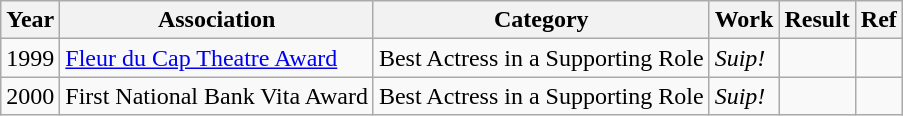<table class="wikitable sortable">
<tr>
<th>Year</th>
<th>Association</th>
<th>Category</th>
<th>Work</th>
<th>Result</th>
<th>Ref</th>
</tr>
<tr>
<td>1999</td>
<td><a href='#'>Fleur du Cap Theatre Award</a></td>
<td>Best Actress in a Supporting Role</td>
<td><em>Suip!</em></td>
<td></td>
<td></td>
</tr>
<tr>
<td>2000</td>
<td>First National Bank Vita Award</td>
<td>Best Actress in a Supporting Role</td>
<td><em>Suip!</em></td>
<td></td>
</tr>
</table>
